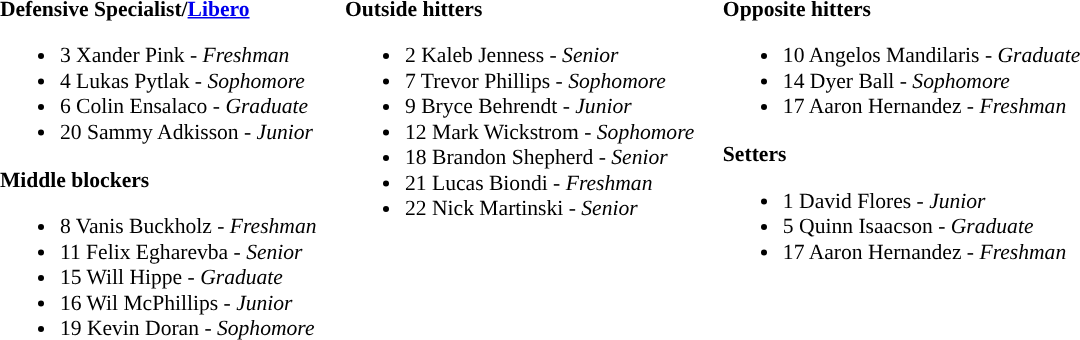<table class="toccolours" style="border-collapse:collapse; font-size:90%;">
<tr>
<td colspan="7"></td>
</tr>
<tr>
</tr>
<tr>
<td width="03"> </td>
<td valign="top"><br><strong>Defensive Specialist/<a href='#'>Libero</a></strong><ul><li>3 Xander Pink - <em>Freshman</em></li><li>4 Lukas Pytlak - <em>Sophomore</em></li><li>6 Colin Ensalaco - <em>Graduate</em></li><li>20 Sammy Adkisson - <em>Junior</em></li></ul><strong>Middle blockers</strong><ul><li>8 Vanis Buckholz - <em>Freshman</em></li><li>11 Felix Egharevba - <em>Senior</em></li><li>15 Will Hippe - <em>Graduate</em></li><li>16 Wil McPhillips - <em>Junior</em></li><li>19 Kevin Doran  - <em>Sophomore</em></li></ul></td>
<td width="15"> </td>
<td valign="top"><br><strong>Outside hitters</strong><ul><li>2 Kaleb Jenness - <em>Senior</em></li><li>7 Trevor Phillips - <em>Sophomore</em></li><li>9 Bryce Behrendt - <em>Junior</em></li><li>12 Mark Wickstrom - <em>Sophomore</em></li><li>18 Brandon Shepherd - <em>Senior</em></li><li>21 Lucas Biondi - <em>Freshman</em></li><li>22 Nick Martinski - <em>Senior</em></li></ul></td>
<td width="15"> </td>
<td valign="top"><br><strong>Opposite hitters</strong><ul><li>10 Angelos Mandilaris - <em>Graduate</em></li><li>14 Dyer Ball - <em>Sophomore</em></li><li>17 Aaron Hernandez - <em>Freshman</em></li></ul><strong>Setters</strong><ul><li>1 David Flores - <em>Junior</em></li><li>5 Quinn Isaacson - <em>Graduate</em></li><li>17 Aaron Hernandez - <em>Freshman</em></li></ul></td>
<td width="20"> </td>
</tr>
</table>
